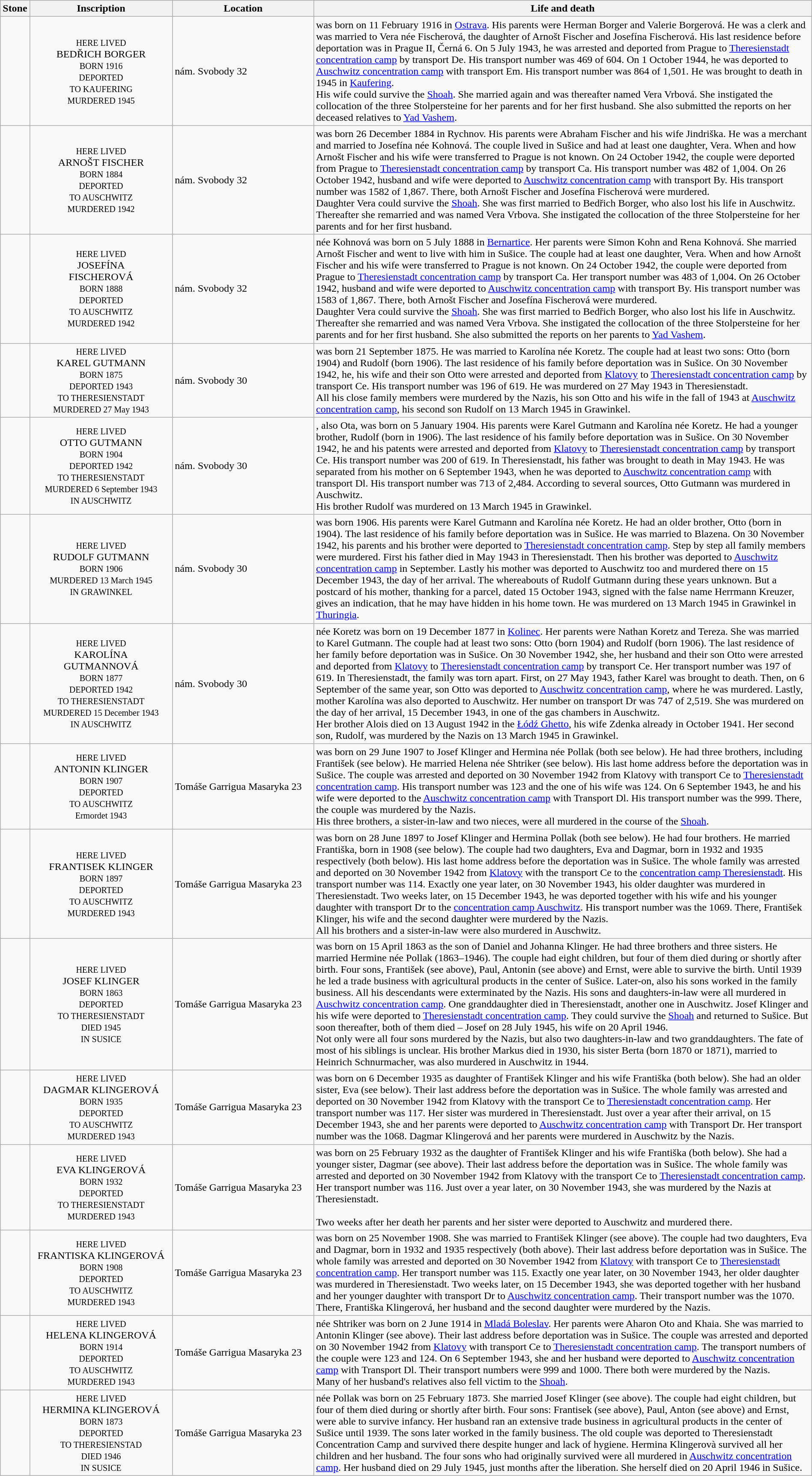<table class="wikitable sortable toptextcells" style="width:100%">
<tr>
<th class="hintergrundfarbe6 unsortable" width="120px">Stone</th>
<th class="hintergrundfarbe6 unsortable" style ="width:18%;">Inscription</th>
<th class="hintergrundfarbe6" data-sort-type="text" style ="width:18%;">Location</th>
<th class="hintergrundfarbe6" style="width:100%;">Life and death</th>
</tr>
<tr>
<td></td>
<td style="text-align:center"><div><small>HERE LIVED</small><br>BEDŘICH BORGER<br><small>BORN 1916<br>DEPORTED<br>TO KAUFERING<br>MURDERED 1945</small></div></td>
<td>nám. Svobody 32 <br></td>
<td><strong></strong> was born on 11 February 1916 in <a href='#'>Ostrava</a>. His parents were Herman Borger and Valerie Borgerová. He was a clerk and was married to Vera née Fischerová, the daughter of Arnošt Fischer and Josefína Fischerová. His last residence before deportation was in Prague II, Černá 6. On 5 July 1943, he was arrested and deported from Prague to <a href='#'>Theresienstadt concentration camp</a> by transport De. His transport number was 469 of 604. On 1 October 1944, he was deported to <a href='#'>Auschwitz concentration camp</a> with transport Em. His transport number was 864 of 1,501. He was brought to death in 1945 in <a href='#'>Kaufering</a>.<br>His wife could survive the <a href='#'>Shoah</a>. She married again and was thereafter named Vera Vrbová. She instigated the collocation of the three Stolpersteine for her parents and for her first husband. She also submitted the reports on her deceased relatives to <a href='#'>Yad Vashem</a>.</td>
</tr>
<tr>
<td></td>
<td style="text-align:center"><div><small>HERE LIVED</small><br>ARNOŠT FISCHER<br><small>BORN 1884<br>DEPORTED<br>TO AUSCHWITZ<br>MURDERED 1942</small></div></td>
<td>nám. Svobody 32 <br></td>
<td><strong></strong> was born 26 December 1884 in Rychnov. His parents were Abraham Fischer and his wife Jindriška. He was a merchant and married to Josefína née Kohnová. The couple lived in Sušice and had at least one daughter, Vera. When and how Arnošt Fischer and his wife were transferred to Prague is not known. On 24 October 1942, the couple were deported from Prague to <a href='#'>Theresienstadt concentration camp</a> by transport Ca. His transport number was 482 of 1,004. On 26 October 1942, husband and wife were deported to <a href='#'>Auschwitz concentration camp</a> with transport By. His transport number was 1582 of 1,867. There, both Arnošt Fischer and Josefína Fischerová were murdered.<br>Daughter Vera could survive the <a href='#'>Shoah</a>. She was first married to Bedřich Borger, who also lost his life in Auschwitz. Thereafter she remarried and was named Vera Vrbova. She instigated the collocation of the three Stolpersteine for her parents and for her first husband.</td>
</tr>
<tr>
<td></td>
<td style="text-align:center"><div><small>HERE LIVED</small><br>JOSEFÍNA<br>FISCHEROVÁ<br><small>BORN 1888<br>DEPORTED<br>TO AUSCHWITZ<br>MURDERED 1942</small></div></td>
<td>nám. Svobody 32 <br></td>
<td><strong></strong> née Kohnová was born on 5 July 1888 in <a href='#'>Bernartice</a>. Her parents were Simon Kohn and Rena Kohnová. She married Arnošt Fischer and went to live with him in Sušice. The couple had at least one daughter, Vera. When and how Arnošt Fischer and his wife were transferred to Prague is not known. On 24 October 1942, the couple were deported from Prague to <a href='#'>Theresienstadt concentration camp</a> by transport Ca. Her transport number was 483 of 1,004. On 26 October 1942, husband and wife were deported to <a href='#'>Auschwitz concentration camp</a> with transport By. His transport number was 1583 of 1,867. There, both Arnošt Fischer and Josefína Fischerová were murdered.<br>Daughter Vera could survive the <a href='#'>Shoah</a>. She was first married to Bedřich Borger, who also lost his life in Auschwitz. Thereafter she remarried and was named Vera Vrbova. She instigated the collocation of the three Stolpersteine for her parents and for her first husband. She also submitted the reports on her parents to <a href='#'>Yad Vashem</a>.</td>
</tr>
<tr>
<td></td>
<td style="text-align:center"><div><small>HERE LIVED</small><br>KAREL GUTMANN<br><small>BORN 1875<br>DEPORTED 1943<br>TO THERESIENSTADT<br>MURDERED 27 May 1943</small></div></td>
<td>nám. Svobody 30 <br></td>
<td><strong></strong> was born 21 September 1875. He was married to Karolína née Koretz. The couple had at least two sons: Otto (born 1904) and Rudolf (born 1906). The last residence of his family before deportation was in Sušice. On 30 November 1942, he, his wife and their son Otto were arrested and deported from <a href='#'>Klatovy</a> to <a href='#'>Theresienstadt concentration camp</a> by transport Ce. His transport number was 196 of 619. He was murdered on 27 May 1943 in Theresienstadt.<br>All his close family members were murdered by the Nazis, his son Otto and his wife in the fall of 1943 at <a href='#'>Auschwitz concentration camp</a>, his second son Rudolf on 13 March 1945 in Grawinkel.</td>
</tr>
<tr>
<td></td>
<td style="text-align:center"><div><small>HERE LIVED</small><br>OTTO GUTMANN<br><small>BORN 1904<br>DEPORTED 1942<br>TO THERESIENSTADT<br>MURDERED 6 September 1943<br>IN AUSCHWITZ</small></div></td>
<td>nám. Svobody 30 <br></td>
<td><strong></strong>, also Ota, was born on 5 January 1904. His parents were Karel Gutmann and Karolína née Koretz. He had a younger brother, Rudolf (born in 1906). The last residence of his family before deportation was in Sušice. On 30 November 1942, he and his patents were arrested and deported from <a href='#'>Klatovy</a> to <a href='#'>Theresienstadt concentration camp</a> by transport Ce. His transport number was 200 of 619. In Theresienstadt, his father was brought to death in May 1943. He was separated from his mother on 6 September 1943, when he was deported to <a href='#'>Auschwitz concentration camp</a> with transport Dl. His transport number was 713 of 2,484. According to several sources, Otto Gutmann was murdered in Auschwitz.<br>His brother Rudolf was murdered on 13 March 1945 in Grawinkel.</td>
</tr>
<tr>
<td></td>
<td style="text-align:center"><div><small>HERE LIVED</small><br>RUDOLF GUTMANN<br><small>BORN 1906<br>MURDERED 13 March 1945<br>IN GRAWINKEL</small></div></td>
<td>nám. Svobody 30 <br></td>
<td><strong></strong> was born 1906. His parents were Karel Gutmann and Karolína née Koretz. He had an older brother, Otto (born in 1904). The last residence of his family before deportation was in Sušice. He was married to Blazena. On 30 November 1942, his parents and his brother were deported to <a href='#'>Theresienstadt concentration camp</a>. Step by step all family members were murdered. First his father died in May 1943 in Theresienstadt. Then his brother was deported to <a href='#'>Auschwitz concentration camp</a> in September. Lastly his mother was deported to Auschwitz too and murdered there on 15 December 1943, the day of her arrival. The whereabouts of Rudolf Gutmann during these years unknown. But a postcard of his mother, thanking for a parcel, dated 15 October 1943, signed with the false name Herrmann Kreuzer, gives an indication, that he may have hidden in his home town. He was murdered on 13 March 1945 in Grawinkel in <a href='#'>Thuringia</a>.</td>
</tr>
<tr>
<td></td>
<td style="text-align:center"><div><small>HERE LIVED</small><br>KAROLÍNA<br>GUTMANNOVÁ<br><small>BORN 1877<br>DEPORTED 1942<br>TO THERESIENSTADT<br>MURDERED 15 December 1943<br>IN AUSCHWITZ</small></div></td>
<td>nám. Svobody 30 <br></td>
<td><strong></strong> née Koretz was born on 19 December 1877 in <a href='#'>Kolinec</a>. Her parents were Nathan Koretz and Tereza. She was married to Karel Gutmann. The couple had at least two sons: Otto (born 1904) and Rudolf (born 1906). The last residence of her family before deportation was in Sušice. On 30 November 1942, she, her husband and their son Otto were arrested and deported from <a href='#'>Klatovy</a> to <a href='#'>Theresienstadt concentration camp</a> by transport Ce. Her transport number was 197 of 619. In Theresienstadt, the family was torn apart. First, on 27 May 1943, father Karel was brought to death. Then, on 6 September of the same year, son Otto was deported to <a href='#'>Auschwitz concentration camp</a>, where he was murdered. Lastly, mother Karolína was also deported to Auschwitz. Her number on transport Dr was 747 of 2,519. She was murdered on the day of her arrival, 15 December 1943, in one of the gas chambers in Auschwitz.<br>Her brother Alois died on 13 August 1942 in the <a href='#'>Łódź Ghetto</a>, his wife Zdenka already in October 1941. Her second son, Rudolf, was murdered by the Nazis on 13 March 1945 in Grawinkel.</td>
</tr>
<tr>
<td></td>
<td style="text-align:center"><div><small>HERE LIVED</small><br>ANTONIN KLINGER<br><small>BORN 1907<br>DEPORTED<br>TO AUSCHWITZ<br>Ermordet 1943</small></div></td>
<td>Tomáše Garrigua Masaryka 23 <br></td>
<td><strong></strong> was born on 29 June 1907 to Josef Klinger and Hermina née Pollak (both see below). He had three brothers, including František (see below). He married Helena née Shtriker (see below). His last home address before the deportation was in Sušice. The couple was arrested and deported on 30 November 1942 from Klatovy with transport Ce to <a href='#'>Theresienstadt concentration camp</a>. His transport number was 123 and the one of his wife was 124. On 6 September 1943, he and his wife were deported to the <a href='#'>Auschwitz concentration camp</a> with Transport Dl. His transport number was the 999. There, the couple was murdered by the Nazis.<br>His three brothers, a sister-in-law and two nieces, were all murdered in the course of the <a href='#'>Shoah</a>.</td>
</tr>
<tr>
<td></td>
<td style="text-align:center"><div><small>HERE LIVED</small><br>FRANTISEK KLINGER<br><small>BORN 1897<br>DEPORTED<br>TO AUSCHWITZ<br>MURDERED 1943</small></div></td>
<td>Tomáše Garrigua Masaryka 23 <br></td>
<td><strong></strong> was born on 28 June 1897 to Josef Klinger and Hermina Pollak (both see below). He had four brothers. He married Františka, born in 1908 (see below). The couple had two daughters, Eva and Dagmar, born in 1932 and 1935 respectively (both below). His last home address before the deportation was in Sušice. The whole family was arrested and deported on 30 November 1942 from <a href='#'>Klatovy</a> with the transport Ce to the <a href='#'>concentration camp Theresienstadt</a>. His transport number was 114. Exactly one year later, on 30 November 1943, his older daughter was murdered in Theresienstadt. Two weeks later, on 15 December 1943, he was deported together with his wife and his younger daughter with transport Dr to the <a href='#'>concentration camp Auschwitz</a>. His transport number was the 1069. There, František Klinger, his wife and the second daughter were murdered by the Nazis.<br>All his brothers and a sister-in-law were also murdered in Auschwitz.</td>
</tr>
<tr>
<td></td>
<td style="text-align:center"><div><small>HERE LIVED</small><br>JOSEF KLINGER<br><small>BORN 1863<br>DEPORTED<br>TO THERESIENSTADT<br>DIED 1945<br>IN SUSICE</small></div></td>
<td>Tomáše Garrigua Masaryka 23 <br></td>
<td><strong></strong> was born on 15 April 1863 as the son of Daniel and Johanna Klinger. He had three brothers and three sisters. He married Hermine née Pollak (1863–1946). The couple had eight children, but four of them died during or shortly after birth. Four sons, František (see above), Paul, Antonin (see above) and Ernst, were able to survive the birth. Until 1939 he led a trade business with agricultural products in the center of Sušice. Later-on, also his sons worked in the family business. All his descendants were exterminated by the Nazis. His sons and daughters-in-law were all murdered in <a href='#'>Auschwitz concentration camp</a>. One granddaughter died in Theresienstadt, another one in Auschwitz. Josef Klinger and his wife were deported to <a href='#'>Theresienstadt concentration camp</a>. They could survive the <a href='#'>Shoah</a> and returned to Sušice. But soon thereafter, both of them died – Josef on 28 July 1945, his wife on 20 April 1946.<br>Not only were all four sons murdered by the Nazis, but also two daughters-in-law and two granddaughters. The fate of most of his siblings is unclear. His brother Markus died in 1930, his sister Berta (born 1870 or 1871), married to Heinrich Schnurmacher, was also murdered in Auschwitz in 1944.</td>
</tr>
<tr>
<td></td>
<td style="text-align:center"><div><small>HERE LIVED</small><br>DAGMAR KLINGEROVÁ<br><small>BORN 1935<br>DEPORTED<br>TO AUSCHWITZ<br>MURDERED 1943</small></div></td>
<td>Tomáše Garrigua Masaryka 23 <br></td>
<td><strong></strong> was born on 6 December 1935 as daughter of František Klinger and his wife Františka (both below). She had an older sister, Eva (see below). Their last address before the deportation was in Sušice. The whole family was arrested and deported on 30 November 1942 from Klatovy with the transport Ce to <a href='#'>Theresienstadt concentration camp</a>. Her transport number was 117. Her sister was murdered in Theresienstadt. Just over a year after their arrival, on 15 December 1943, she and her parents were deported to <a href='#'>Auschwitz concentration camp</a> with Transport Dr. Her transport number was the 1068. Dagmar Klingerová and her parents were murdered in Auschwitz by the Nazis.</td>
</tr>
<tr>
<td></td>
<td style="text-align:center"><div><small>HERE LIVED</small><br>EVA KLINGEROVÁ<br><small>BORN 1932<br>DEPORTED<br>TO THERESIENSTADT<br>MURDERED 1943</small></div></td>
<td>Tomáše Garrigua Masaryka 23 <br></td>
<td><strong></strong> was born on 25 February 1932 as the daughter of František Klinger and his wife Františka (both below). She had a younger sister, Dagmar (see above). Their last address before the deportation was in Sušice. The whole family was arrested and deported on 30 November 1942 from Klatovy with the transport Ce to <a href='#'>Theresienstadt concentration camp</a>. Her transport number was 116. Just over a year later, on 30 November 1943, she was murdered by the Nazis at Theresienstadt.<br><br>Two weeks after her death her parents and her sister were deported to Auschwitz and murdered there.</td>
</tr>
<tr>
<td></td>
<td style="text-align:center"><div><small>HERE LIVED</small><br>FRANTISKA KLINGEROVÁ<br><small>BORN 1908<br>DEPORTED<br>TO AUSCHWITZ<br>MURDERED 1943</small></div></td>
<td>Tomáše Garrigua Masaryka 23 <br></td>
<td><strong></strong> was born on 25 November 1908. She was married to František Klinger (see above). The couple had two daughters, Eva and Dagmar, born in 1932 and 1935 respectively (both above). Their last address before deportation was in Sušice. The whole family was arrested and deported on 30 November 1942 from <a href='#'>Klatovy</a> with transport Ce to <a href='#'>Theresienstadt concentration camp</a>. Her transport number was 115. Exactly one year later, on 30 November 1943, her older daughter was murdered in Theresienstadt. Two weeks later, on 15 December 1943, she was deported together with her husband and her younger daughter with transport Dr to <a href='#'>Auschwitz concentration camp</a>. Their transport number was the 1070. There, Františka Klingerová, her husband and the second daughter were murdered by the Nazis.</td>
</tr>
<tr>
<td></td>
<td style="text-align:center"><div><small>HERE LIVED</small><br>HELENA KLINGEROVÁ<br><small>BORN 1914<br>DEPORTED<br>TO AUSCHWITZ<br>MURDERED 1943</small></div></td>
<td>Tomáše Garrigua Masaryka 23 <br></td>
<td><strong></strong> née Shtriker was born on 2 June 1914 in <a href='#'>Mladá Boleslav</a>. Her parents were Aharon Oto and Khaia. She was married to Antonin Klinger (see above). Their last address before deportation was in Sušice. The couple was arrested and deported on 30 November 1942 from <a href='#'>Klatovy</a> with transport Ce to <a href='#'>Theresienstadt concentration camp</a>. The transport numbers of the couple were 123 and 124. On 6 September 1943, she and her husband were deported to <a href='#'>Auschwitz concentration camp</a> with Transport Dl. Their transport numbers were 999 and 1000. There both were murdered by the Nazis.<br>Many of her husband's relatives also fell victim to the <a href='#'>Shoah</a>.</td>
</tr>
<tr>
<td></td>
<td style="text-align:center"><div><small>HERE LIVED</small><br>HERMINA KLINGEROVÁ<br><small>BORN 1873<br>DEPORTED<br>TO THERESIENSTAD<br>DIED 1946<br>IN SUSICE</small></div></td>
<td>Tomáše Garrigua Masaryka 23 <br></td>
<td><strong></strong> née Pollak was born on 25 February 1873. She married Josef Klinger (see above). The couple had eight children, but four of them died during or shortly after birth. Four sons: Frantisek (see above), Paul, Anton (see above) and Ernst, were able to survive infancy. Her husband ran an extensive trade business in agricultural products in the center of Sušice until 1939. The sons later worked in the family business. The old couple was deported to Theresienstadt Concentration Camp and survived there despite hunger and lack of hygiene. Hermina Klingerovà survived all her children and her husband. The four sons who had originally survived were all murdered in <a href='#'>Auschwitz concentration camp</a>. Her husband died on 29 July 1945, just months after the liberation. She herself died on 20 April 1946 in Sušice.</td>
</tr>
</table>
